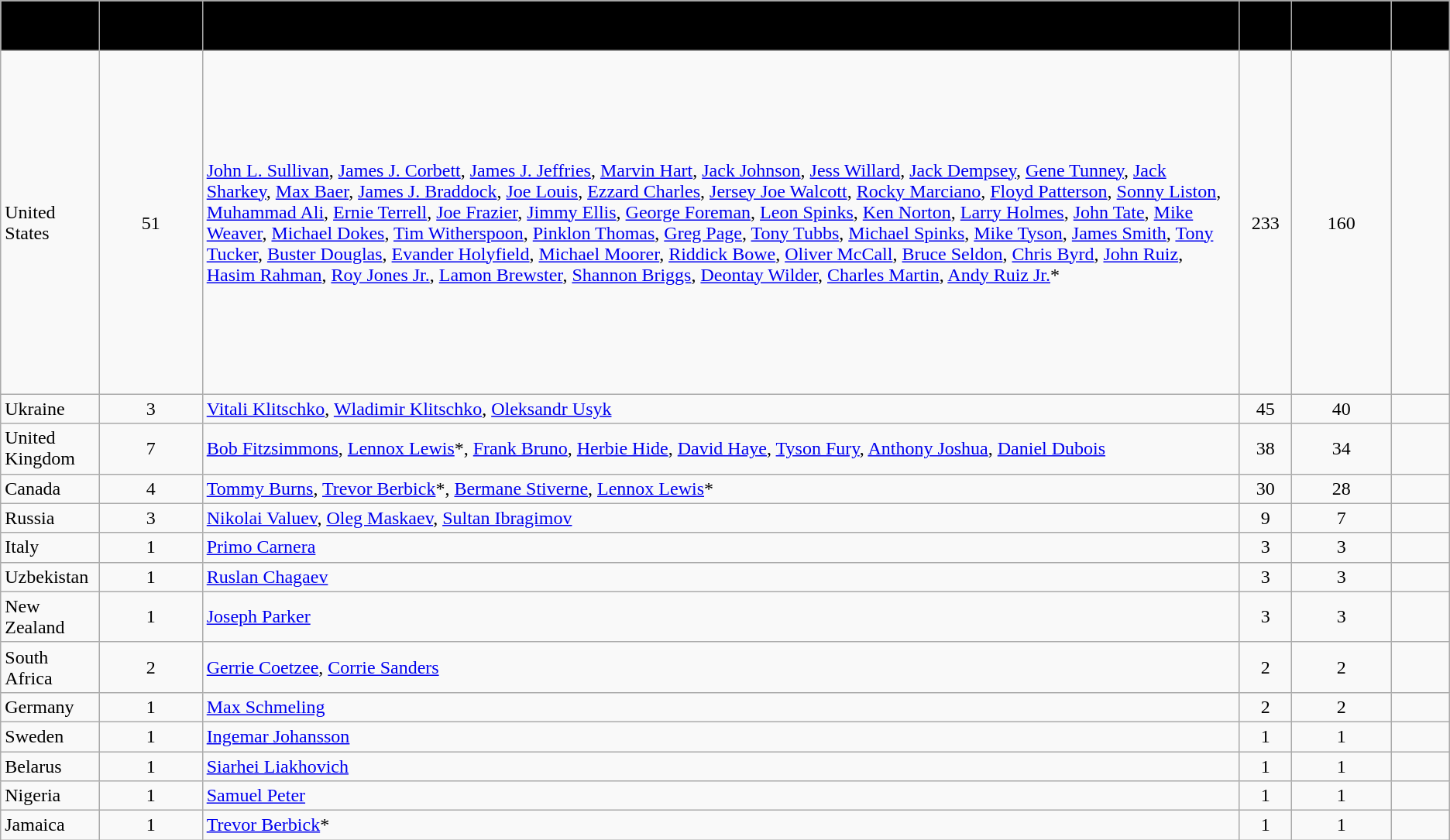<table class="wikitable sortable">
<tr>
<th style="background: #D1EEEE; background: black;« width=»10%"><span>Country</span></th>
<th style="background: #D1EEEE; background: black;« width=»10%"><span>No. of champions</span></th>
<th style="background: #D1EEEE; background: black;« width=»10%"><span>Boxers by Name</span></th>
<th style="background: #D1EEEE; background: black;« width=»10%"><span>Title wins</span></th>
<th style="background: #D1EEEE; background: black;« width=»10%"><span>Beaten opponents</span></th>
<th style="background: #D1EEEE; background: black;« width=»10%"><span>Fights</span></th>
</tr>
<tr>
<td>United States</td>
<td align=center>51</td>
<td><a href='#'>John L. Sullivan</a>, <a href='#'>James J. Corbett</a>, <a href='#'>James J. Jeffries</a>, <a href='#'>Marvin Hart</a>, <a href='#'>Jack Johnson</a>, <a href='#'>Jess Willard</a>, <a href='#'>Jack Dempsey</a>, <a href='#'>Gene Tunney</a>, <a href='#'>Jack Sharkey</a>, <a href='#'>Max Baer</a>, <a href='#'>James J. Braddock</a>, <a href='#'>Joe Louis</a>, <a href='#'>Ezzard Charles</a>, <a href='#'>Jersey Joe Walcott</a>, <a href='#'>Rocky Marciano</a>, <a href='#'>Floyd Patterson</a>, <a href='#'>Sonny Liston</a>, <a href='#'>Muhammad Ali</a>, <a href='#'>Ernie Terrell</a>, <a href='#'>Joe Frazier</a>, <a href='#'>Jimmy Ellis</a>, <a href='#'>George Foreman</a>, <a href='#'>Leon Spinks</a>, <a href='#'>Ken Norton</a>, <a href='#'>Larry Holmes</a>, <a href='#'>John Tate</a>, <a href='#'>Mike Weaver</a>, <a href='#'>Michael Dokes</a>, <a href='#'>Tim Witherspoon</a>, <a href='#'>Pinklon Thomas</a>, <a href='#'>Greg Page</a>, <a href='#'>Tony Tubbs</a>, <a href='#'>Michael Spinks</a>, <a href='#'>Mike Tyson</a>, <a href='#'>James Smith</a>, <a href='#'>Tony Tucker</a>, <a href='#'>Buster Douglas</a>, <a href='#'>Evander Holyfield</a>, <a href='#'>Michael Moorer</a>, <a href='#'>Riddick Bowe</a>, <a href='#'>Oliver McCall</a>, <a href='#'>Bruce Seldon</a>, <a href='#'>Chris Byrd</a>, <a href='#'>John Ruiz</a>, <a href='#'>Hasim Rahman</a>, <a href='#'>Roy Jones Jr.</a>, <a href='#'>Lamon Brewster</a>, <a href='#'>Shannon Briggs</a>, <a href='#'>Deontay Wilder</a>, <a href='#'>Charles Martin</a>, <a href='#'>Andy Ruiz Jr.</a>*</td>
<td align=center>233</td>
<td align=center>160</td>
<td><br><br><br><br><br><br><br><br><br><br><br><br><br><br><br><br></td>
</tr>
<tr>
<td>Ukraine</td>
<td align=center>3</td>
<td align=left><a href='#'>Vitali Klitschko</a>, <a href='#'>Wladimir Klitschko</a>, <a href='#'>Oleksandr Usyk</a></td>
<td align=center>45</td>
<td align=center>40</td>
<td></td>
</tr>
<tr>
<td>United Kingdom</td>
<td align=center>7</td>
<td align=left><a href='#'>Bob Fitzsimmons</a>, <a href='#'>Lennox Lewis</a>*, <a href='#'>Frank Bruno</a>, <a href='#'>Herbie Hide</a>, <a href='#'>David Haye</a>, <a href='#'>Tyson Fury</a>, <a href='#'>Anthony Joshua</a>, <a href='#'>Daniel Dubois</a></td>
<td align=center>38</td>
<td align=center>34</td>
<td></td>
</tr>
<tr>
<td>Canada</td>
<td align=center>4</td>
<td align=left><a href='#'>Tommy Burns</a>, <a href='#'>Trevor Berbick</a>*, <a href='#'>Bermane Stiverne</a>, <a href='#'>Lennox Lewis</a>*</td>
<td align=center>30</td>
<td align=center>28</td>
<td></td>
</tr>
<tr>
<td>Russia</td>
<td align=center>3</td>
<td align=left><a href='#'>Nikolai Valuev</a>, <a href='#'>Oleg Maskaev</a>, <a href='#'>Sultan Ibragimov</a></td>
<td align=center>9</td>
<td align=center>7</td>
<td></td>
</tr>
<tr>
<td>Italy</td>
<td align=center>1</td>
<td align=left><a href='#'>Primo Carnera</a></td>
<td align=center>3</td>
<td align=center>3</td>
<td></td>
</tr>
<tr>
<td>Uzbekistan</td>
<td align=center>1</td>
<td align=left><a href='#'>Ruslan Chagaev</a></td>
<td align=center>3</td>
<td align=center>3</td>
<td></td>
</tr>
<tr>
<td>New Zealand</td>
<td align=center>1</td>
<td align=left><a href='#'>Joseph Parker</a></td>
<td align=center>3</td>
<td align=center>3</td>
<td></td>
</tr>
<tr>
<td>South Africa</td>
<td align=center>2</td>
<td align=left><a href='#'>Gerrie Coetzee</a>, <a href='#'>Corrie Sanders</a></td>
<td align=center>2</td>
<td align=center>2</td>
<td></td>
</tr>
<tr>
<td>Germany</td>
<td align="center">1</td>
<td align="left"><a href='#'>Max Schmeling</a></td>
<td align=center>2</td>
<td align=center>2</td>
<td></td>
</tr>
<tr>
<td>Sweden</td>
<td align=center>1</td>
<td align=left><a href='#'>Ingemar Johansson</a></td>
<td align=center>1</td>
<td align=center>1</td>
<td></td>
</tr>
<tr>
<td>Belarus</td>
<td align=center>1</td>
<td align=left><a href='#'>Siarhei Liakhovich</a></td>
<td align=center>1</td>
<td align=center>1</td>
<td></td>
</tr>
<tr>
<td>Nigeria</td>
<td align=center>1</td>
<td align=left><a href='#'>Samuel Peter</a></td>
<td align=center>1</td>
<td align=center>1</td>
<td></td>
</tr>
<tr>
<td>Jamaica</td>
<td align=center>1</td>
<td align=left><a href='#'>Trevor Berbick</a>*</td>
<td align=center>1</td>
<td align=center>1</td>
<td></td>
</tr>
</table>
